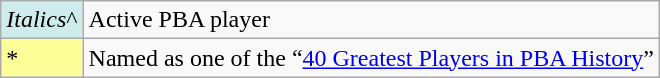<table class="wikitable">
<tr>
<td style="background:#CFECEC; width:1em"><em>Italics</em>^</td>
<td>Active PBA player</td>
</tr>
<tr>
<td style="background:#FFFF99; width:1em">*</td>
<td>Named as one of the “<a href='#'>40 Greatest Players in PBA History</a>”</td>
</tr>
</table>
